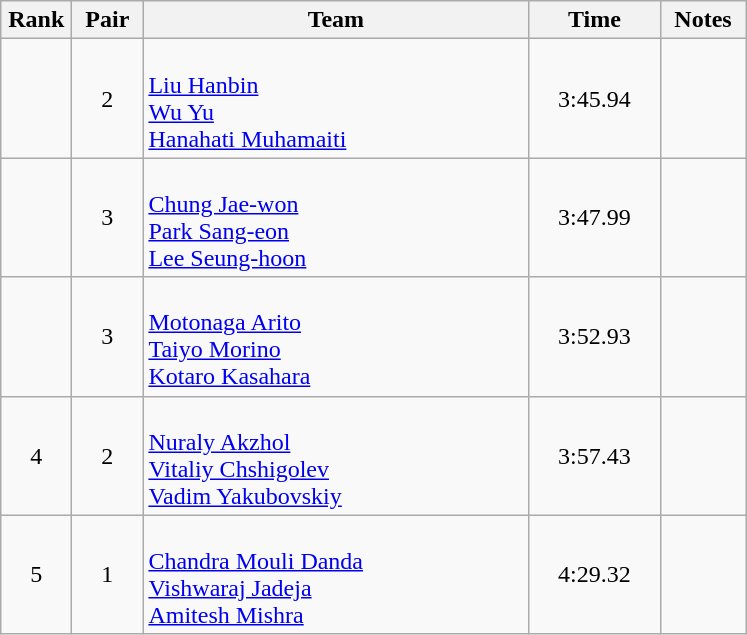<table class=wikitable style="text-align:center">
<tr>
<th width=40>Rank</th>
<th width=40>Pair</th>
<th width=250>Team</th>
<th width=80>Time</th>
<th width=50>Notes</th>
</tr>
<tr>
<td></td>
<td>2</td>
<td align=left><br><a href='#'>Liu Hanbin</a><br><a href='#'>Wu Yu</a><br><a href='#'>Hanahati Muhamaiti</a></td>
<td>3:45.94</td>
<td></td>
</tr>
<tr>
<td></td>
<td>3</td>
<td align=left><br><a href='#'>Chung Jae-won</a><br><a href='#'>Park Sang-eon</a><br><a href='#'>Lee Seung-hoon</a></td>
<td>3:47.99</td>
<td></td>
</tr>
<tr>
<td></td>
<td>3</td>
<td align=left><br><a href='#'>Motonaga Arito</a><br><a href='#'>Taiyo Morino</a><br><a href='#'>Kotaro Kasahara</a></td>
<td>3:52.93</td>
<td></td>
</tr>
<tr>
<td>4</td>
<td>2</td>
<td align=left><br><a href='#'>Nuraly Akzhol</a><br><a href='#'>Vitaliy Chshigolev</a><br><a href='#'>Vadim Yakubovskiy</a></td>
<td>3:57.43</td>
<td></td>
</tr>
<tr>
<td>5</td>
<td>1</td>
<td align=left><br><a href='#'>Chandra Mouli Danda</a><br><a href='#'>Vishwaraj Jadeja</a><br><a href='#'>Amitesh Mishra</a></td>
<td>4:29.32</td>
<td></td>
</tr>
</table>
